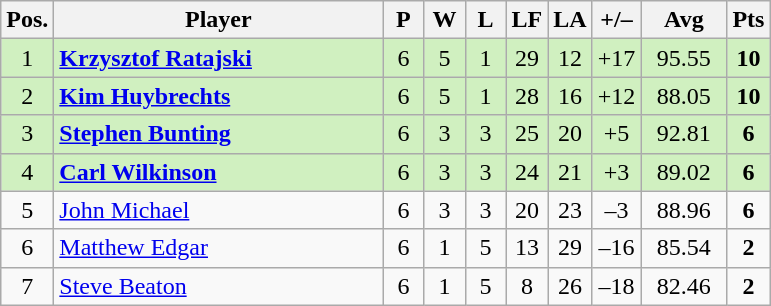<table class="wikitable" style="text-align:center; margin: 1em auto 1em auto, align:left">
<tr>
<th width=20>Pos.</th>
<th width=212>Player</th>
<th width=20>P</th>
<th width=20>W</th>
<th width=20>L</th>
<th width=20>LF</th>
<th width=20>LA</th>
<th width=25>+/–</th>
<th width=50>Avg</th>
<th width=20>Pts</th>
</tr>
<tr style="background:#D0F0C0;">
<td>1</td>
<td align=left> <strong><a href='#'>Krzysztof Ratajski</a></strong></td>
<td>6</td>
<td>5</td>
<td>1</td>
<td>29</td>
<td>12</td>
<td>+17</td>
<td>95.55</td>
<td><strong>10</strong></td>
</tr>
<tr style="background:#D0F0C0;">
<td>2</td>
<td align=left> <strong><a href='#'>Kim Huybrechts</a></strong></td>
<td>6</td>
<td>5</td>
<td>1</td>
<td>28</td>
<td>16</td>
<td>+12</td>
<td>88.05</td>
<td><strong>10</strong></td>
</tr>
<tr style="background:#D0F0C0;">
<td>3</td>
<td align=left> <strong><a href='#'>Stephen Bunting</a></strong></td>
<td>6</td>
<td>3</td>
<td>3</td>
<td>25</td>
<td>20</td>
<td>+5</td>
<td>92.81</td>
<td><strong>6</strong></td>
</tr>
<tr style="background:#D0F0C0;">
<td>4</td>
<td align=left> <strong><a href='#'>Carl Wilkinson</a></strong></td>
<td>6</td>
<td>3</td>
<td>3</td>
<td>24</td>
<td>21</td>
<td>+3</td>
<td>89.02</td>
<td><strong>6</strong></td>
</tr>
<tr style=>
<td>5</td>
<td align=left> <a href='#'>John Michael</a></td>
<td>6</td>
<td>3</td>
<td>3</td>
<td>20</td>
<td>23</td>
<td>–3</td>
<td>88.96</td>
<td><strong>6</strong></td>
</tr>
<tr style=>
<td>6</td>
<td align=left> <a href='#'>Matthew Edgar</a></td>
<td>6</td>
<td>1</td>
<td>5</td>
<td>13</td>
<td>29</td>
<td>–16</td>
<td>85.54</td>
<td><strong>2</strong></td>
</tr>
<tr style=>
<td>7</td>
<td align=left> <a href='#'>Steve Beaton</a></td>
<td>6</td>
<td>1</td>
<td>5</td>
<td>8</td>
<td>26</td>
<td>–18</td>
<td>82.46</td>
<td><strong>2</strong></td>
</tr>
</table>
